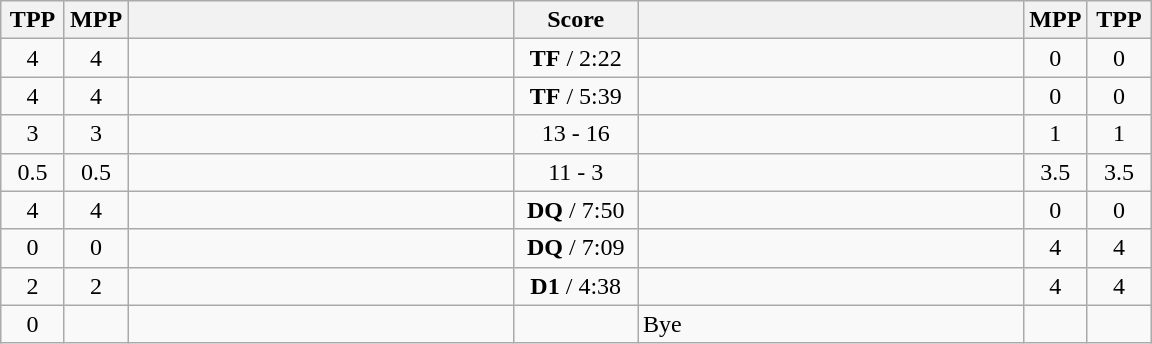<table class="wikitable" style="text-align: center;" |>
<tr>
<th width="35">TPP</th>
<th width="35">MPP</th>
<th width="250"></th>
<th width="75">Score</th>
<th width="250"></th>
<th width="35">MPP</th>
<th width="35">TPP</th>
</tr>
<tr>
<td>4</td>
<td>4</td>
<td style="text-align:left;"></td>
<td><strong>TF</strong> / 2:22</td>
<td style="text-align:left;"><strong></strong></td>
<td>0</td>
<td>0</td>
</tr>
<tr>
<td>4</td>
<td>4</td>
<td style="text-align:left;"></td>
<td><strong>TF</strong> / 5:39</td>
<td style="text-align:left;"><strong></strong></td>
<td>0</td>
<td>0</td>
</tr>
<tr>
<td>3</td>
<td>3</td>
<td style="text-align:left;"></td>
<td>13 - 16</td>
<td style="text-align:left;"><strong></strong></td>
<td>1</td>
<td>1</td>
</tr>
<tr>
<td>0.5</td>
<td>0.5</td>
<td style="text-align:left;"><strong></strong></td>
<td>11 - 3</td>
<td style="text-align:left;"></td>
<td>3.5</td>
<td>3.5</td>
</tr>
<tr>
<td>4</td>
<td>4</td>
<td style="text-align:left;"></td>
<td><strong>DQ</strong> / 7:50</td>
<td style="text-align:left;"><strong></strong></td>
<td>0</td>
<td>0</td>
</tr>
<tr>
<td>0</td>
<td>0</td>
<td style="text-align:left;"><strong></strong></td>
<td><strong>DQ</strong> / 7:09</td>
<td style="text-align:left;"></td>
<td>4</td>
<td>4</td>
</tr>
<tr>
<td>2</td>
<td>2</td>
<td style="text-align:left;"><strong></strong></td>
<td><strong>D1</strong> / 4:38</td>
<td style="text-align:left;"></td>
<td>4</td>
<td>4</td>
</tr>
<tr>
<td>0</td>
<td></td>
<td style="text-align:left;"><strong></strong></td>
<td></td>
<td style="text-align:left;">Bye</td>
<td></td>
<td></td>
</tr>
</table>
